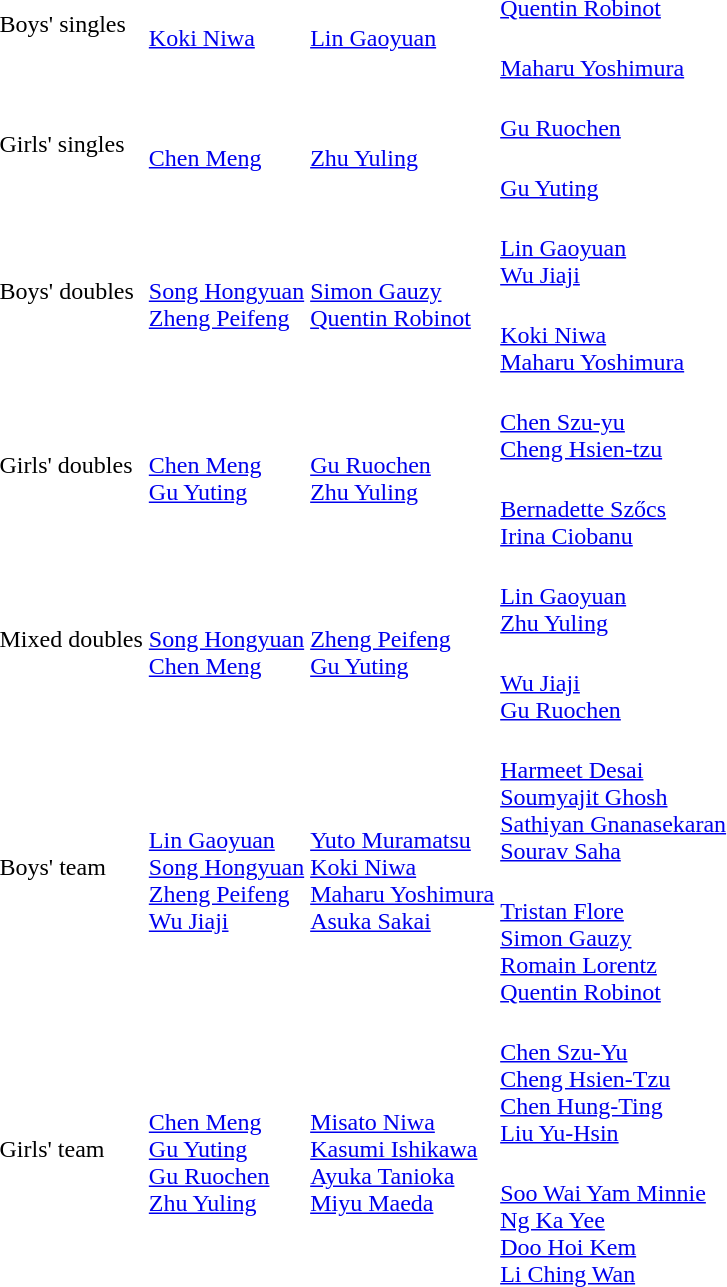<table>
<tr>
<td rowspan=2>Boys' singles</td>
<td rowspan=2><br><a href='#'>Koki Niwa</a></td>
<td rowspan=2><br><a href='#'>Lin Gaoyuan</a></td>
<td><br><a href='#'>Quentin Robinot</a></td>
</tr>
<tr>
<td><br><a href='#'>Maharu Yoshimura</a></td>
</tr>
<tr>
<td rowspan=2>Girls' singles</td>
<td rowspan=2><br><a href='#'>Chen Meng</a></td>
<td rowspan=2><br><a href='#'>Zhu Yuling</a></td>
<td><br><a href='#'>Gu Ruochen</a></td>
</tr>
<tr>
<td><br><a href='#'>Gu Yuting</a></td>
</tr>
<tr>
<td rowspan=2>Boys' doubles</td>
<td rowspan=2><br><a href='#'>Song Hongyuan</a><br><a href='#'>Zheng Peifeng</a></td>
<td rowspan=2><br><a href='#'>Simon Gauzy</a><br><a href='#'>Quentin Robinot</a></td>
<td><br><a href='#'>Lin Gaoyuan</a><br><a href='#'>Wu Jiaji</a></td>
</tr>
<tr>
<td><br><a href='#'>Koki Niwa</a><br><a href='#'>Maharu Yoshimura</a></td>
</tr>
<tr>
<td rowspan=2>Girls' doubles</td>
<td rowspan=2><br><a href='#'>Chen Meng</a><br><a href='#'>Gu Yuting</a></td>
<td rowspan=2><br><a href='#'>Gu Ruochen</a><br><a href='#'>Zhu Yuling</a></td>
<td><br><a href='#'>Chen Szu-yu</a><br><a href='#'>Cheng Hsien-tzu</a></td>
</tr>
<tr>
<td><br><a href='#'>Bernadette Szőcs</a><br><a href='#'>Irina Ciobanu</a></td>
</tr>
<tr>
<td rowspan=2>Mixed doubles</td>
<td rowspan=2><br><a href='#'>Song Hongyuan</a><br><a href='#'>Chen Meng</a></td>
<td rowspan=2><br><a href='#'>Zheng Peifeng</a><br><a href='#'>Gu Yuting</a></td>
<td><br><a href='#'>Lin Gaoyuan</a><br><a href='#'>Zhu Yuling</a></td>
</tr>
<tr>
<td><br><a href='#'>Wu Jiaji</a><br><a href='#'>Gu Ruochen</a></td>
</tr>
<tr>
<td rowspan=2>Boys' team</td>
<td rowspan=2><br><a href='#'>Lin Gaoyuan</a><br><a href='#'>Song Hongyuan</a><br><a href='#'>Zheng Peifeng</a><br><a href='#'>Wu Jiaji</a></td>
<td rowspan=2><br><a href='#'>Yuto Muramatsu</a><br><a href='#'>Koki Niwa</a><br><a href='#'>Maharu Yoshimura</a><br><a href='#'>Asuka Sakai</a></td>
<td><br><a href='#'>Harmeet Desai</a><br><a href='#'>Soumyajit Ghosh</a><br><a href='#'>Sathiyan Gnanasekaran</a><br><a href='#'>Sourav Saha</a></td>
</tr>
<tr>
<td><br><a href='#'>Tristan Flore</a><br><a href='#'>Simon Gauzy</a><br><a href='#'>Romain Lorentz</a><br><a href='#'>Quentin Robinot</a></td>
</tr>
<tr>
<td rowspan=2>Girls' team</td>
<td rowspan=2><br><a href='#'>Chen Meng</a><br><a href='#'>Gu Yuting</a><br><a href='#'>Gu Ruochen</a><br><a href='#'>Zhu Yuling</a></td>
<td rowspan=2><br><a href='#'>Misato Niwa</a><br><a href='#'>Kasumi Ishikawa</a><br><a href='#'>Ayuka Tanioka</a><br><a href='#'>Miyu Maeda</a></td>
<td><br><a href='#'>Chen Szu-Yu</a><br><a href='#'>Cheng Hsien-Tzu</a><br><a href='#'>Chen Hung-Ting</a><br><a href='#'>Liu Yu-Hsin</a></td>
</tr>
<tr>
<td><br><a href='#'>Soo Wai Yam Minnie</a><br><a href='#'>Ng Ka Yee</a><br><a href='#'>Doo Hoi Kem</a><br><a href='#'>Li Ching Wan</a></td>
</tr>
</table>
